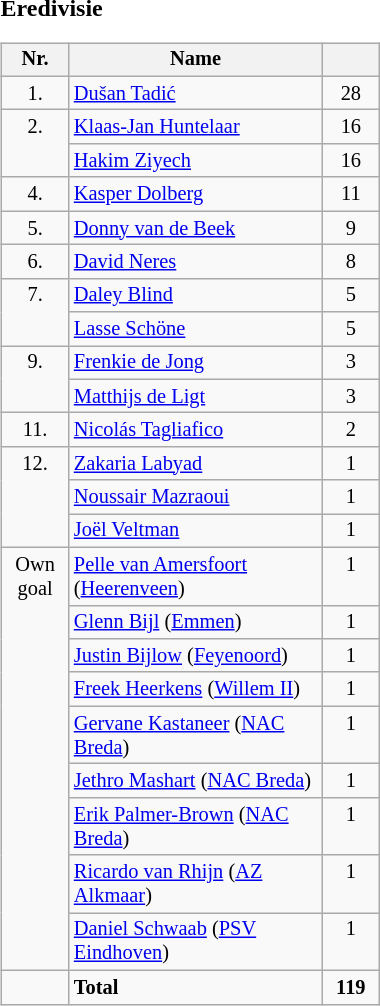<table width=45%>
<tr>
<td width=33% align=left valign=top><br><strong>Eredivisie</strong><table class="wikitable" style="width:45%; font-size:85%;">
<tr valign=top>
<th width=10% align=center>Nr.</th>
<th width=45% align=center>Name</th>
<th width=10% align=center></th>
</tr>
<tr valign=top>
<td rowspan=1 align=center>1.</td>
<td> <a href='#'>Dušan Tadić</a></td>
<td align=center>28</td>
</tr>
<tr valign=top>
<td rowspan=2 align=center>2.</td>
<td> <a href='#'>Klaas-Jan Huntelaar</a></td>
<td align=center>16</td>
</tr>
<tr valign=top>
<td> <a href='#'>Hakim Ziyech</a></td>
<td align=center>16</td>
</tr>
<tr valign=top>
<td rowspan=1 align=center>4.</td>
<td> <a href='#'>Kasper Dolberg</a></td>
<td align=center>11</td>
</tr>
<tr valign=top>
<td rowspan=1 align=center>5.</td>
<td> <a href='#'>Donny van de Beek</a></td>
<td align=center>9</td>
</tr>
<tr valign=top>
<td rowspan=1 align=center>6.</td>
<td> <a href='#'>David Neres</a></td>
<td align=center>8</td>
</tr>
<tr valign=top>
<td rowspan=2 align=center>7.</td>
<td> <a href='#'>Daley Blind</a></td>
<td align=center>5</td>
</tr>
<tr valign=top>
<td> <a href='#'>Lasse Schöne</a></td>
<td align=center>5</td>
</tr>
<tr valign=top>
<td rowspan=2 align=center>9.</td>
<td> <a href='#'>Frenkie de Jong</a></td>
<td align=center>3</td>
</tr>
<tr valign=top>
<td> <a href='#'>Matthijs de Ligt</a></td>
<td align=center>3</td>
</tr>
<tr valign=top>
<td rowspan=1 align=center>11.</td>
<td> <a href='#'>Nicolás Tagliafico</a></td>
<td align=center>2</td>
</tr>
<tr valign=top>
<td rowspan=3 align=center>12.</td>
<td> <a href='#'>Zakaria Labyad</a></td>
<td align=center>1</td>
</tr>
<tr valign=top>
<td> <a href='#'>Noussair Mazraoui</a></td>
<td align=center>1</td>
</tr>
<tr valign=top>
<td> <a href='#'>Joël Veltman</a></td>
<td align=center>1</td>
</tr>
<tr valign=top>
<td rowspan=9 align=center>Own goal</td>
<td> <a href='#'>Pelle van Amersfoort</a> (<a href='#'>Heerenveen</a>)</td>
<td align=center>1</td>
</tr>
<tr valign=top>
<td> <a href='#'>Glenn Bijl</a> (<a href='#'>Emmen</a>)</td>
<td align=center>1</td>
</tr>
<tr valign=top>
<td> <a href='#'>Justin Bijlow</a> (<a href='#'>Feyenoord</a>)</td>
<td align=center>1</td>
</tr>
<tr valign=top>
<td> <a href='#'>Freek Heerkens</a> (<a href='#'>Willem II</a>)</td>
<td align=center>1</td>
</tr>
<tr valign=top>
<td> <a href='#'>Gervane Kastaneer</a> (<a href='#'>NAC Breda</a>)</td>
<td align=center>1</td>
</tr>
<tr valign=top>
<td> <a href='#'>Jethro Mashart</a> (<a href='#'>NAC Breda</a>)</td>
<td align=center>1</td>
</tr>
<tr valign=top>
<td> <a href='#'>Erik Palmer-Brown</a> (<a href='#'>NAC Breda</a>)</td>
<td align=center>1</td>
</tr>
<tr valign=top>
<td> <a href='#'>Ricardo van Rhijn</a> (<a href='#'>AZ Alkmaar</a>)</td>
<td align=center>1</td>
</tr>
<tr valign=top>
<td> <a href='#'>Daniel Schwaab</a> (<a href='#'>PSV Eindhoven</a>)</td>
<td align=center>1</td>
</tr>
<tr valign=top>
<td align=center></td>
<td><strong>Total</strong></td>
<td align=center><strong>119</strong></td>
</tr>
</table>
</td>
</tr>
</table>
